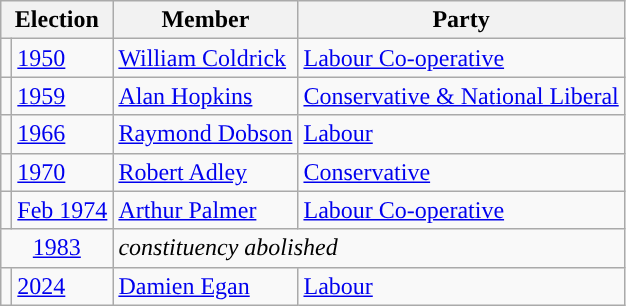<table class="wikitable">
<tr>
<th colspan="2">Election</th>
<th>Member</th>
<th>Party</th>
</tr>
<tr>
<td style="color:inherit;background-color: "></td>
<td><a href='#'>1950</a></td>
<td><a href='#'>William Coldrick</a></td>
<td><a href='#'>Labour Co-operative</a></td>
</tr>
<tr>
<td style="color:inherit;background-color: "></td>
<td><a href='#'>1959</a></td>
<td><a href='#'>Alan Hopkins</a></td>
<td><a href='#'>Conservative & National Liberal</a></td>
</tr>
<tr>
<td style="color:inherit;background-color: "></td>
<td><a href='#'>1966</a></td>
<td><a href='#'>Raymond Dobson</a></td>
<td><a href='#'>Labour</a></td>
</tr>
<tr>
<td style="color:inherit;background-color: "></td>
<td><a href='#'>1970</a></td>
<td><a href='#'>Robert Adley</a></td>
<td><a href='#'>Conservative</a></td>
</tr>
<tr>
<td style="color:inherit;background-color: "></td>
<td><a href='#'>Feb 1974</a></td>
<td><a href='#'>Arthur Palmer</a></td>
<td><a href='#'>Labour Co-operative</a></td>
</tr>
<tr>
<td colspan="2" align="center"><a href='#'>1983</a></td>
<td colspan="2"><em>constituency abolished</em></td>
</tr>
<tr>
<td style="color:inherit;background-color: "></td>
<td><a href='#'>2024</a></td>
<td><a href='#'>Damien Egan</a></td>
<td><a href='#'>Labour</a></td>
</tr>
</table>
